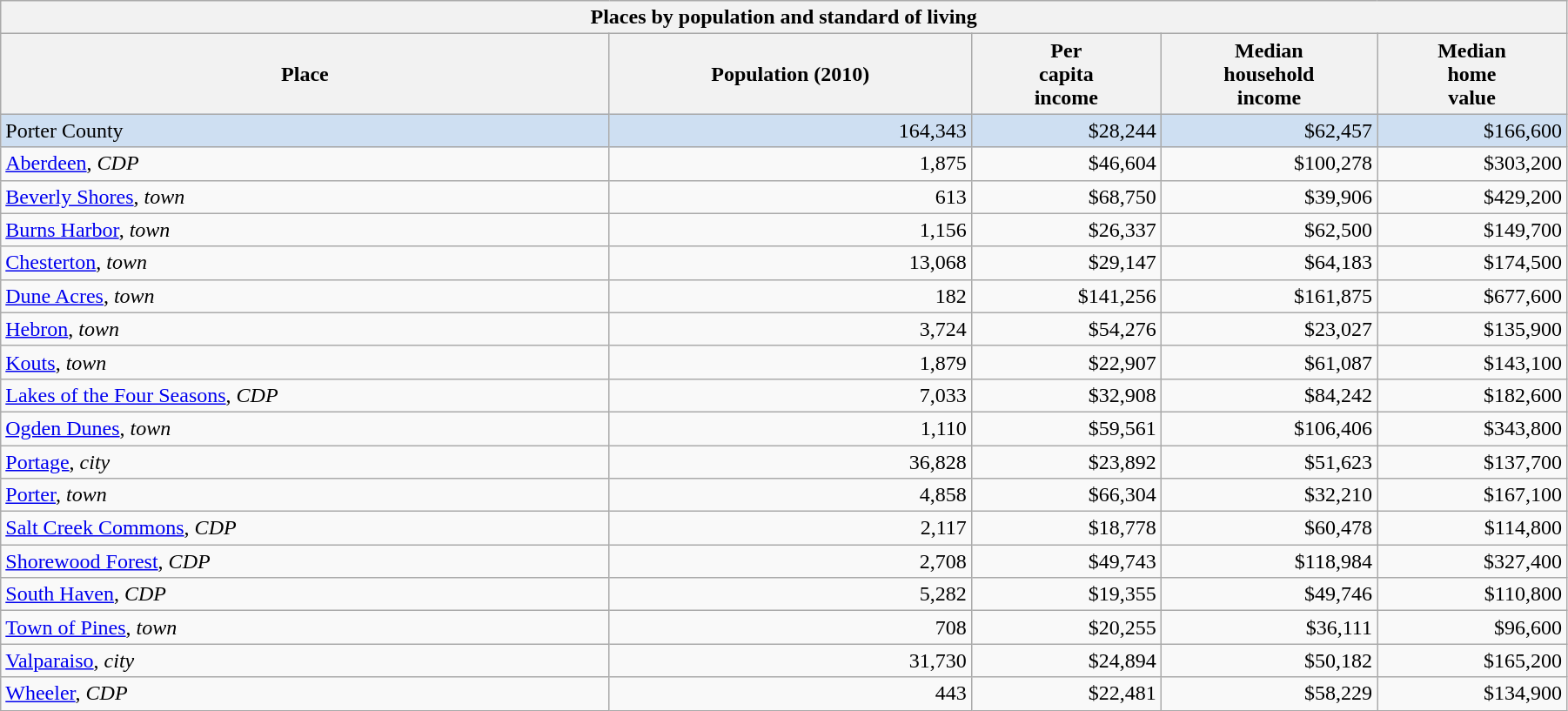<table class="wikitable collapsible collapsed sortable" style="width: 95%;">
<tr>
<th colspan="5">Places by population and standard of living</th>
</tr>
<tr>
<th>Place</th>
<th>Population (2010)</th>
<th data-sort-type="currency">Per<br>capita<br>income</th>
<th data-sort-type="currency">Median<br>household<br>income</th>
<th data-sort-type="currency">Median<br>home<br>value</th>
</tr>
<tr>
<td style="background:#cedff2;">Porter County</td>
<td style="background:#cedff2;" align="right">164,343</td>
<td style="background:#cedff2;" align="right">$28,244</td>
<td style="background:#cedff2;" align="right">$62,457</td>
<td style="background:#cedff2;" align="right">$166,600</td>
</tr>
<tr>
<td><a href='#'>Aberdeen</a>, <em>CDP</em></td>
<td align="right">1,875</td>
<td align="right">$46,604</td>
<td align="right">$100,278</td>
<td align="right">$303,200</td>
</tr>
<tr>
<td><a href='#'>Beverly Shores</a>, <em>town</em></td>
<td align="right">613</td>
<td align="right">$68,750</td>
<td align="right">$39,906</td>
<td align="right">$429,200</td>
</tr>
<tr>
<td><a href='#'>Burns Harbor</a>, <em>town</em></td>
<td align="right">1,156</td>
<td align="right">$26,337</td>
<td align="right">$62,500</td>
<td align="right">$149,700</td>
</tr>
<tr>
<td><a href='#'>Chesterton</a>, <em>town</em></td>
<td align="right">13,068</td>
<td align="right">$29,147</td>
<td align="right">$64,183</td>
<td align="right">$174,500</td>
</tr>
<tr>
<td><a href='#'>Dune Acres</a>, <em>town</em></td>
<td align="right">182</td>
<td align="right">$141,256</td>
<td align="right">$161,875</td>
<td align="right">$677,600</td>
</tr>
<tr>
<td><a href='#'>Hebron</a>, <em>town</em></td>
<td align="right">3,724</td>
<td align="right">$54,276</td>
<td align="right">$23,027</td>
<td align="right">$135,900</td>
</tr>
<tr>
<td><a href='#'>Kouts</a>, <em>town</em></td>
<td align="right">1,879</td>
<td align="right">$22,907</td>
<td align="right">$61,087</td>
<td align="right">$143,100</td>
</tr>
<tr>
<td><a href='#'>Lakes of the Four Seasons</a>, <em>CDP</em> </td>
<td align="right">7,033</td>
<td align="right">$32,908</td>
<td align="right">$84,242</td>
<td align="right">$182,600</td>
</tr>
<tr>
<td><a href='#'>Ogden Dunes</a>, <em>town</em></td>
<td align="right">1,110</td>
<td align="right">$59,561</td>
<td align="right">$106,406</td>
<td align="right">$343,800</td>
</tr>
<tr>
<td><a href='#'>Portage</a>, <em>city</em></td>
<td align="right">36,828</td>
<td align="right">$23,892</td>
<td align="right">$51,623</td>
<td align="right">$137,700</td>
</tr>
<tr>
<td><a href='#'>Porter</a>, <em>town</em></td>
<td align="right">4,858</td>
<td align="right">$66,304</td>
<td align="right">$32,210</td>
<td align="right">$167,100</td>
</tr>
<tr>
<td><a href='#'>Salt Creek Commons</a>, <em>CDP</em></td>
<td align="right">2,117</td>
<td align="right">$18,778</td>
<td align="right">$60,478</td>
<td align="right">$114,800</td>
</tr>
<tr>
<td><a href='#'>Shorewood Forest</a>, <em>CDP</em></td>
<td align="right">2,708</td>
<td align="right">$49,743</td>
<td align="right">$118,984</td>
<td align="right">$327,400</td>
</tr>
<tr>
<td><a href='#'>South Haven</a>, <em>CDP</em></td>
<td align="right">5,282</td>
<td align="right">$19,355</td>
<td align="right">$49,746</td>
<td align="right">$110,800</td>
</tr>
<tr>
<td><a href='#'>Town of Pines</a>, <em>town</em></td>
<td align="right">708</td>
<td align="right">$20,255</td>
<td align="right">$36,111</td>
<td align="right">$96,600</td>
</tr>
<tr>
<td><a href='#'>Valparaiso</a>, <em>city</em></td>
<td align="right">31,730</td>
<td align="right">$24,894</td>
<td align="right">$50,182</td>
<td align="right">$165,200</td>
</tr>
<tr>
<td><a href='#'>Wheeler</a>, <em>CDP</em></td>
<td align="right">443</td>
<td align="right">$22,481</td>
<td align="right">$58,229</td>
<td align="right">$134,900</td>
</tr>
</table>
